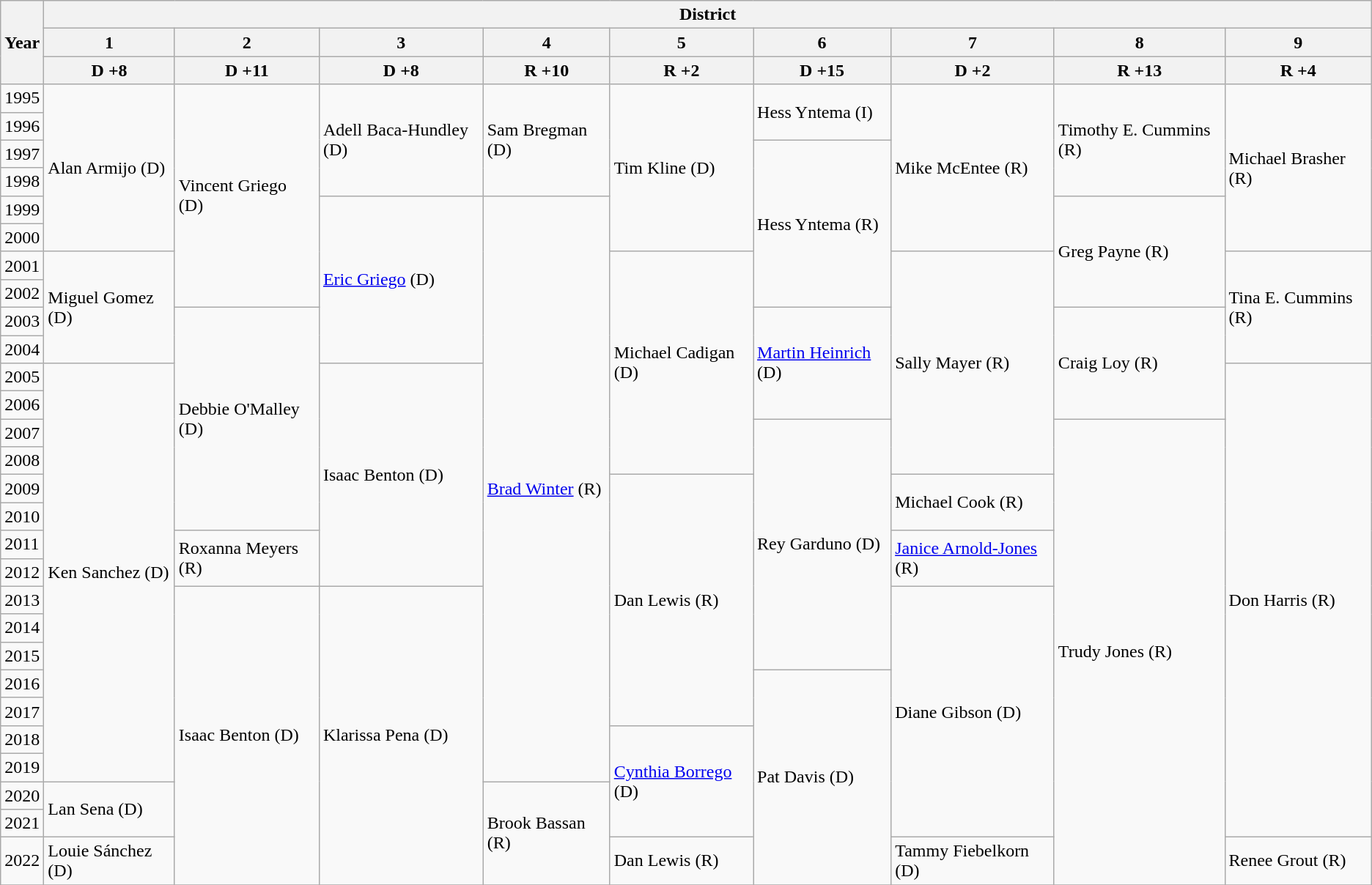<table class="wikitable">
<tr>
<th rowspan="3">Year</th>
<th colspan="18">District</th>
</tr>
<tr>
<th>1</th>
<th>2</th>
<th>3</th>
<th>4</th>
<th>5</th>
<th>6</th>
<th>7</th>
<th>8</th>
<th>9</th>
</tr>
<tr>
<th>D +8</th>
<th>D +11</th>
<th>D +8</th>
<th>R +10</th>
<th>R +2</th>
<th>D +15</th>
<th>D +2</th>
<th>R +13</th>
<th>R +4</th>
</tr>
<tr>
<td>1995</td>
<td rowspan="6" >Alan Armijo (D)</td>
<td rowspan="8" >Vincent Griego (D)</td>
<td rowspan="4" >Adell Baca-Hundley (D)</td>
<td rowspan="4" >Sam Bregman (D)</td>
<td rowspan="6" >Tim Kline (D)</td>
<td rowspan="2" >Hess Yntema (I)</td>
<td rowspan="6" >Mike McEntee (R)</td>
<td rowspan="4" >Timothy E. Cummins (R)</td>
<td rowspan="6" >Michael Brasher (R)</td>
</tr>
<tr>
<td>1996</td>
</tr>
<tr>
<td>1997</td>
<td rowspan="6" >Hess Yntema (R)</td>
</tr>
<tr>
<td>1998</td>
</tr>
<tr>
<td>1999</td>
<td rowspan="6" ><a href='#'>Eric Griego</a> (D)</td>
<td rowspan="21" ><a href='#'>Brad Winter</a> (R)</td>
<td rowspan="4" >Greg Payne (R)</td>
</tr>
<tr>
<td>2000</td>
</tr>
<tr>
<td>2001</td>
<td rowspan="4" >Miguel Gomez (D)</td>
<td rowspan="8" >Michael Cadigan (D)</td>
<td rowspan="8" >Sally Mayer (R)</td>
<td rowspan="4" >Tina E. Cummins (R)</td>
</tr>
<tr>
<td>2002</td>
</tr>
<tr>
<td>2003</td>
<td rowspan="8" >Debbie O'Malley (D)</td>
<td rowspan="4" ><a href='#'>Martin Heinrich</a> (D)</td>
<td rowspan="4" >Craig Loy (R)</td>
</tr>
<tr>
<td>2004</td>
</tr>
<tr>
<td>2005</td>
<td rowspan="15" >Ken Sanchez (D)</td>
<td rowspan="8" >Isaac Benton (D)</td>
<td rowspan="17" >Don Harris (R)</td>
</tr>
<tr>
<td>2006</td>
</tr>
<tr>
<td>2007</td>
<td rowspan="9" >Rey Garduno (D)</td>
<td rowspan="16" >Trudy Jones (R)</td>
</tr>
<tr>
<td>2008</td>
</tr>
<tr>
<td>2009</td>
<td rowspan="9" >Dan Lewis (R)</td>
<td rowspan="2" >Michael Cook (R)</td>
</tr>
<tr>
<td>2010</td>
</tr>
<tr>
<td>2011</td>
<td rowspan="2" >Roxanna Meyers (R)</td>
<td rowspan="2" ><a href='#'>Janice Arnold-Jones</a> (R)</td>
</tr>
<tr>
<td>2012</td>
</tr>
<tr>
<td>2013</td>
<td rowspan="10" >Isaac Benton (D)</td>
<td rowspan="10" >Klarissa Pena (D)</td>
<td rowspan="9" >Diane Gibson (D)</td>
</tr>
<tr>
<td>2014</td>
</tr>
<tr>
<td>2015</td>
</tr>
<tr>
<td>2016</td>
<td rowspan="7" >Pat Davis (D)</td>
</tr>
<tr>
<td>2017</td>
</tr>
<tr>
<td>2018</td>
<td rowspan="4" ><a href='#'>Cynthia Borrego</a> (D)</td>
</tr>
<tr>
<td>2019</td>
</tr>
<tr>
<td>2020</td>
<td rowspan="2" >Lan Sena (D)</td>
<td rowspan="3" >Brook Bassan (R)</td>
</tr>
<tr>
<td>2021</td>
</tr>
<tr>
<td>2022</td>
<td rowspan="1" >Louie Sánchez (D)</td>
<td rowspan="1" >Dan Lewis (R)</td>
<td rowspan="1" >Tammy Fiebelkorn (D)</td>
<td rowspan="1" >Renee Grout (R)</td>
</tr>
<tr>
</tr>
</table>
